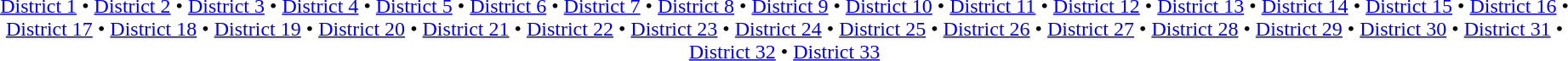<table id=toc class=toc summary=Contents>
<tr>
<td align=center><br><a href='#'>District 1</a> • <a href='#'>District 2</a> • <a href='#'>District 3</a> • <a href='#'>District 4</a> • <a href='#'>District 5</a> • <a href='#'>District 6</a> • <a href='#'>District 7</a> • <a href='#'>District 8</a> • <a href='#'>District 9</a> • <a href='#'>District 10</a> • <a href='#'>District 11</a> •
<a href='#'>District 12</a> • <a href='#'>District 13</a> • <a href='#'>District 14</a> •
<a href='#'>District 15</a> • <a href='#'>District 16</a> • <a href='#'>District 17</a> •
<a href='#'>District 18</a> • <a href='#'>District 19</a> • <a href='#'>District 20</a> • <a href='#'>District 21</a> • <a href='#'>District 22</a> • <a href='#'>District 23</a> • <a href='#'>District 24</a> • <a href='#'>District 25</a> • <a href='#'>District 26</a> • <a href='#'>District 27</a> • <a href='#'>District 28</a> • <a href='#'>District 29</a> • <a href='#'>District 30</a> • <a href='#'>District 31</a> • <a href='#'>District 32</a> • <a href='#'>District 33</a></td>
</tr>
</table>
